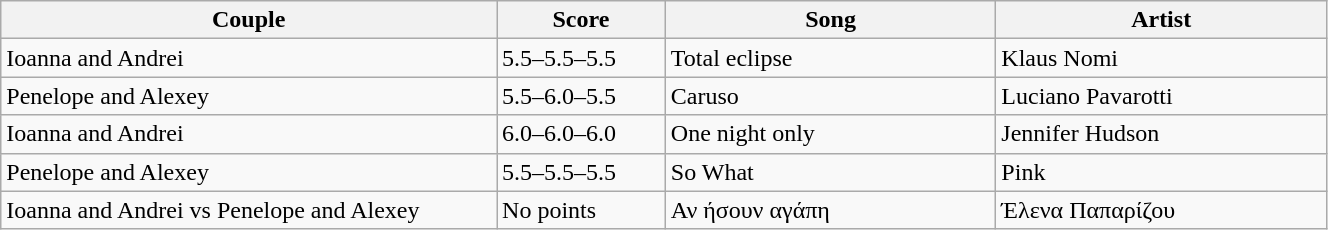<table class="wikitable" style="width:70%;">
<tr>
<th style="width:15%;">Couple</th>
<th style="width:5%;">Score</th>
<th style="width:10%;">Song</th>
<th style="width:10%;">Artist</th>
</tr>
<tr>
<td>Ioanna and Andrei</td>
<td>5.5–5.5–5.5</td>
<td>Total eclipse</td>
<td>Klaus Nomi</td>
</tr>
<tr>
<td>Penelope and Alexey</td>
<td>5.5–6.0–5.5</td>
<td>Caruso</td>
<td>Luciano Pavarotti</td>
</tr>
<tr>
<td>Ioanna and Andrei</td>
<td>6.0–6.0–6.0</td>
<td>One night only</td>
<td>Jennifer Hudson</td>
</tr>
<tr>
<td>Penelope and Alexey</td>
<td>5.5–5.5–5.5</td>
<td>So What</td>
<td>Pink</td>
</tr>
<tr>
<td>Ioanna and Andrei vs Penelope and Alexey</td>
<td>No points</td>
<td>Αν ήσουν αγάπη</td>
<td>Έλενα Παπαρίζου</td>
</tr>
</table>
